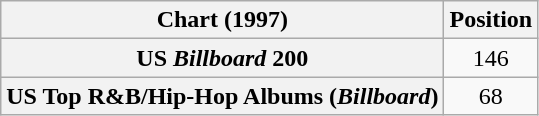<table class="wikitable sortable plainrowheaders" style="text-align:center">
<tr>
<th scope="col">Chart (1997)</th>
<th scope="col">Position</th>
</tr>
<tr>
<th scope="row">US <em>Billboard</em> 200</th>
<td>146</td>
</tr>
<tr>
<th scope="row">US Top R&B/Hip-Hop Albums (<em>Billboard</em>)</th>
<td>68</td>
</tr>
</table>
